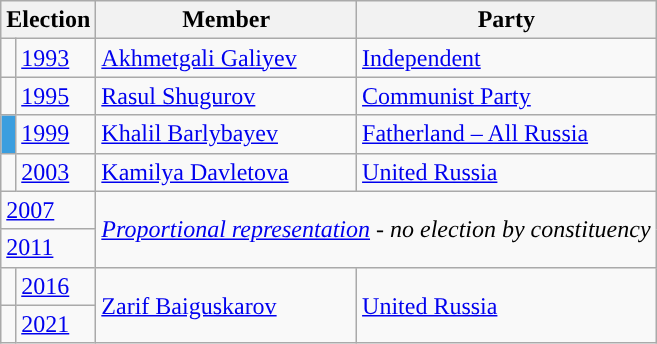<table class="wikitable">
<tr>
<th colspan="2">Election</th>
<th>Member</th>
<th>Party</th>
</tr>
<tr>
<td style="background-color:"></td>
<td><a href='#'>1993</a></td>
<td><a href='#'>Akhmetgali Galiyev</a></td>
<td><a href='#'>Independent</a></td>
</tr>
<tr>
<td style="background-color:"></td>
<td><a href='#'>1995</a></td>
<td><a href='#'>Rasul Shugurov</a></td>
<td><a href='#'>Communist Party</a></td>
</tr>
<tr>
<td style="background-color:#3B9EDF"></td>
<td><a href='#'>1999</a></td>
<td><a href='#'>Khalil Barlybayev</a></td>
<td><a href='#'>Fatherland – All Russia</a></td>
</tr>
<tr>
<td style="background-color:"></td>
<td><a href='#'>2003</a></td>
<td><a href='#'>Kamilya Davletova</a></td>
<td><a href='#'>United Russia</a></td>
</tr>
<tr>
<td colspan=2><a href='#'>2007</a></td>
<td colspan=2 rowspan=2><em><a href='#'>Proportional representation</a> - no election by constituency</em></td>
</tr>
<tr>
<td colspan=2><a href='#'>2011</a></td>
</tr>
<tr>
<td style="background-color: "></td>
<td><a href='#'>2016</a></td>
<td rowspan=2><a href='#'>Zarif Baiguskarov</a></td>
<td rowspan=2><a href='#'>United Russia</a></td>
</tr>
<tr>
<td style="background-color: "></td>
<td><a href='#'>2021</a></td>
</tr>
</table>
